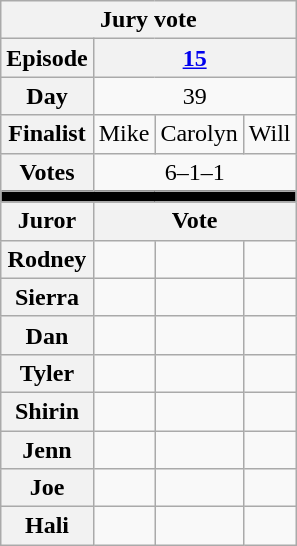<table class="wikitable" style="text-align:center; font-size:100%">
<tr>
<th colspan=4>Jury vote</th>
</tr>
<tr>
<th>Episode</th>
<th colspan=3><a href='#'>15</a></th>
</tr>
<tr>
<th>Day</th>
<td colspan=3>39</td>
</tr>
<tr>
<th>Finalist</th>
<td>Mike</td>
<td>Carolyn</td>
<td>Will</td>
</tr>
<tr>
<th>Votes</th>
<td colspan=3>6–1–1</td>
</tr>
<tr>
<td bgcolor=black colspan=4></td>
</tr>
<tr>
<th>Juror</th>
<th colspan=4>Vote</th>
</tr>
<tr>
<th>Rodney</th>
<td></td>
<td></td>
<td></td>
</tr>
<tr>
<th>Sierra</th>
<td></td>
<td></td>
<td></td>
</tr>
<tr>
<th>Dan</th>
<td></td>
<td></td>
<td></td>
</tr>
<tr>
<th>Tyler</th>
<td></td>
<td></td>
<td></td>
</tr>
<tr>
<th>Shirin</th>
<td></td>
<td></td>
<td></td>
</tr>
<tr>
<th>Jenn</th>
<td></td>
<td></td>
<td></td>
</tr>
<tr>
<th>Joe</th>
<td></td>
<td></td>
<td></td>
</tr>
<tr>
<th>Hali</th>
<td></td>
<td></td>
<td></td>
</tr>
</table>
